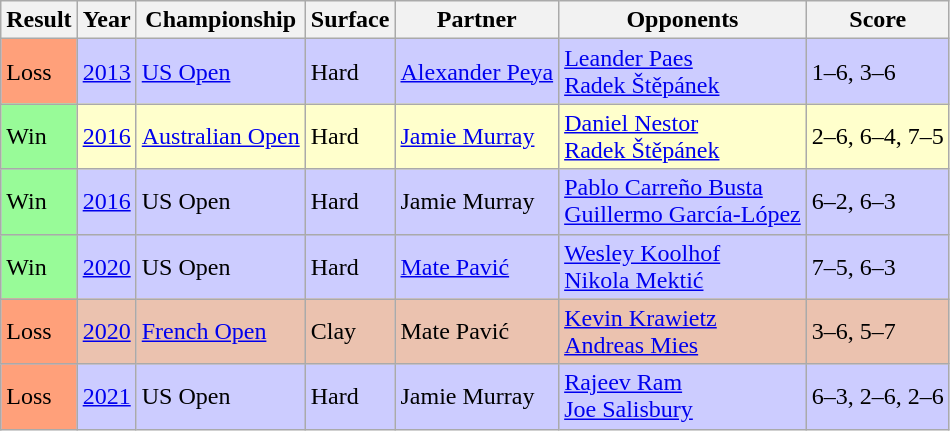<table class="sortable wikitable">
<tr>
<th>Result</th>
<th>Year</th>
<th>Championship</th>
<th>Surface</th>
<th>Partner</th>
<th>Opponents</th>
<th class="unsortable">Score</th>
</tr>
<tr bgcolor=CCCCFF>
<td style="background:#ffa07a;">Loss</td>
<td><a href='#'>2013</a></td>
<td><a href='#'>US Open</a></td>
<td>Hard</td>
<td> <a href='#'>Alexander Peya</a></td>
<td> <a href='#'>Leander Paes</a><br> <a href='#'>Radek Štěpánek</a></td>
<td>1–6, 3–6</td>
</tr>
<tr bgcolor=FFFFCC>
<td style="background:#98fb98;">Win</td>
<td><a href='#'>2016</a></td>
<td><a href='#'>Australian Open</a></td>
<td>Hard</td>
<td> <a href='#'>Jamie Murray</a></td>
<td> <a href='#'>Daniel Nestor</a><br> <a href='#'>Radek Štěpánek</a></td>
<td>2–6, 6–4, 7–5</td>
</tr>
<tr bgcolor=CCCCFF>
<td style="background:#98fb98;">Win</td>
<td><a href='#'>2016</a></td>
<td>US Open</td>
<td>Hard</td>
<td> Jamie Murray</td>
<td> <a href='#'>Pablo Carreño Busta</a><br> <a href='#'>Guillermo García-López</a></td>
<td>6–2, 6–3</td>
</tr>
<tr bgcolor=CCCCFF>
<td style="background:#98fb98;">Win</td>
<td><a href='#'>2020</a></td>
<td>US Open</td>
<td>Hard</td>
<td> <a href='#'>Mate Pavić</a></td>
<td> <a href='#'>Wesley Koolhof</a><br> <a href='#'>Nikola Mektić</a></td>
<td>7–5, 6–3</td>
</tr>
<tr bgcolor=ebc2af>
<td style="background:#ffa07a;">Loss</td>
<td><a href='#'>2020</a></td>
<td><a href='#'>French Open</a></td>
<td>Clay</td>
<td> Mate Pavić</td>
<td> <a href='#'>Kevin Krawietz</a><br> <a href='#'>Andreas Mies</a></td>
<td>3–6, 5–7</td>
</tr>
<tr bgcolor=CCCCFF>
<td style="background:#ffa07a;">Loss</td>
<td><a href='#'>2021</a></td>
<td>US Open</td>
<td>Hard</td>
<td> Jamie Murray</td>
<td> <a href='#'>Rajeev Ram</a><br> <a href='#'>Joe Salisbury</a></td>
<td>6–3, 2–6, 2–6</td>
</tr>
</table>
